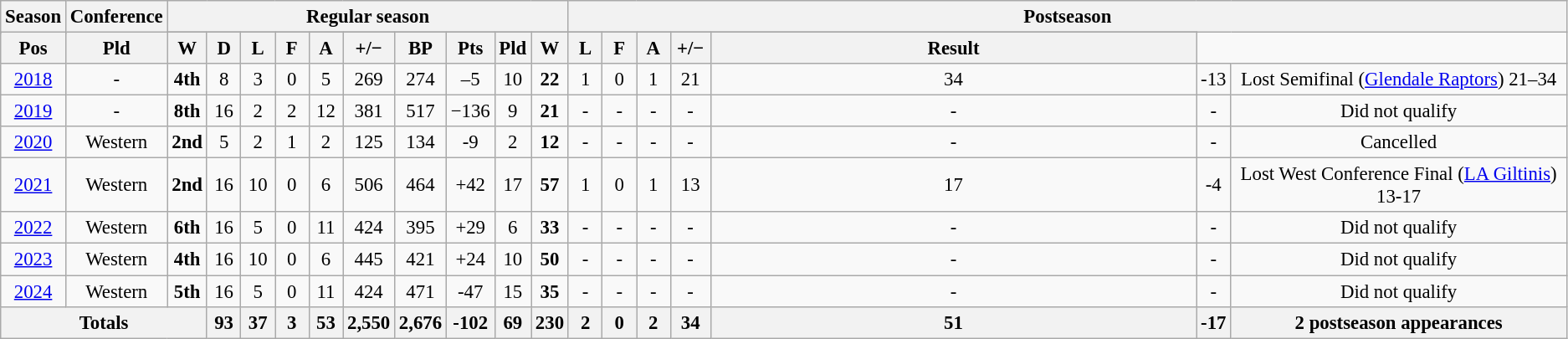<table class="wikitable" style="text-align:center; font-size: 95%">
<tr>
<th rowspan="2">Season</th>
<th rowspan="2">Conference</th>
<th colspan="10">Regular season</th>
<th colspan="8">Postseason</th>
</tr>
<tr {| class="wikitable" style="text-align:center;">
</tr>
<tr border=1 cellpadding=5 cellspacing=0>
<th style="width:20px;">Pos</th>
<th style="width:20px;">Pld</th>
<th style="width:20px;">W</th>
<th style="width:20px;">D</th>
<th style="width:20px;">L</th>
<th style="width:20px;">F</th>
<th style="width:20px;">A</th>
<th style="width:25px;">+/−</th>
<th style="width:20px;">BP</th>
<th style="width:20px;">Pts</th>
<th style="width:20px;">Pld</th>
<th style="width:20px;">W</th>
<th style="width:20px;">L</th>
<th style="width:20px;">F</th>
<th style="width:20px;">A</th>
<th style="width:25px;">+/−</th>
<th style="width:25em; text-align:centre;">Result</th>
</tr>
<tr>
<td><a href='#'>2018</a></td>
<td>-</td>
<td><strong>4th</strong></td>
<td>8</td>
<td>3</td>
<td>0</td>
<td>5</td>
<td>269</td>
<td>274</td>
<td>–5</td>
<td>10</td>
<td><strong>22</strong></td>
<td>1</td>
<td>0</td>
<td>1</td>
<td>21</td>
<td>34</td>
<td>-13</td>
<td>Lost Semifinal (<a href='#'>Glendale Raptors</a>) 21–34</td>
</tr>
<tr>
<td><a href='#'>2019</a></td>
<td>-</td>
<td><strong>8th</strong></td>
<td>16</td>
<td>2</td>
<td>2</td>
<td>12</td>
<td>381</td>
<td>517</td>
<td>−136</td>
<td>9</td>
<td><strong>21</strong></td>
<td>-</td>
<td>-</td>
<td>-</td>
<td>-</td>
<td>-</td>
<td>-</td>
<td>Did not qualify</td>
</tr>
<tr>
<td><a href='#'>2020</a></td>
<td>Western</td>
<td><strong>2nd</strong></td>
<td>5</td>
<td>2</td>
<td>1</td>
<td>2</td>
<td>125</td>
<td>134</td>
<td>-9</td>
<td>2</td>
<td><strong>12</strong></td>
<td>-</td>
<td>-</td>
<td>-</td>
<td>-</td>
<td>-</td>
<td>-</td>
<td>Cancelled</td>
</tr>
<tr>
<td><a href='#'>2021</a></td>
<td>Western</td>
<td><strong>2nd</strong></td>
<td>16</td>
<td>10</td>
<td>0</td>
<td>6</td>
<td>506</td>
<td>464</td>
<td>+42</td>
<td>17</td>
<td><strong>57</strong></td>
<td>1</td>
<td>0</td>
<td>1</td>
<td>13</td>
<td>17</td>
<td>-4</td>
<td>Lost West Conference Final (<a href='#'>LA Giltinis</a>) 13-17</td>
</tr>
<tr>
<td><a href='#'>2022</a></td>
<td>Western</td>
<td><strong>6th</strong></td>
<td>16</td>
<td>5</td>
<td>0</td>
<td>11</td>
<td>424</td>
<td>395</td>
<td>+29</td>
<td>6</td>
<td><strong>33</strong></td>
<td>-</td>
<td>-</td>
<td>-</td>
<td>-</td>
<td>-</td>
<td>-</td>
<td>Did not qualify</td>
</tr>
<tr>
<td><a href='#'>2023</a></td>
<td>Western</td>
<td><strong>4th</strong></td>
<td>16</td>
<td>10</td>
<td>0</td>
<td>6</td>
<td>445</td>
<td>421</td>
<td>+24</td>
<td>10</td>
<td><strong>50</strong></td>
<td>-</td>
<td>-</td>
<td>-</td>
<td>-</td>
<td>-</td>
<td>-</td>
<td>Did not qualify</td>
</tr>
<tr>
<td><a href='#'>2024</a></td>
<td>Western</td>
<td><strong>5th</strong></td>
<td>16</td>
<td>5</td>
<td>0</td>
<td>11</td>
<td>424</td>
<td>471</td>
<td>-47</td>
<td>15</td>
<td><strong>35</strong></td>
<td>-</td>
<td>-</td>
<td>-</td>
<td>-</td>
<td>-</td>
<td>-</td>
<td>Did not qualify</td>
</tr>
<tr align="center">
<th colspan="3">Totals</th>
<th>93</th>
<th>37</th>
<th>3</th>
<th>53</th>
<th>2,550</th>
<th>2,676</th>
<th>-102</th>
<th>69</th>
<th>230</th>
<th>2</th>
<th>0</th>
<th>2</th>
<th>34</th>
<th>51</th>
<th>-17</th>
<th>2 postseason appearances</th>
</tr>
</table>
